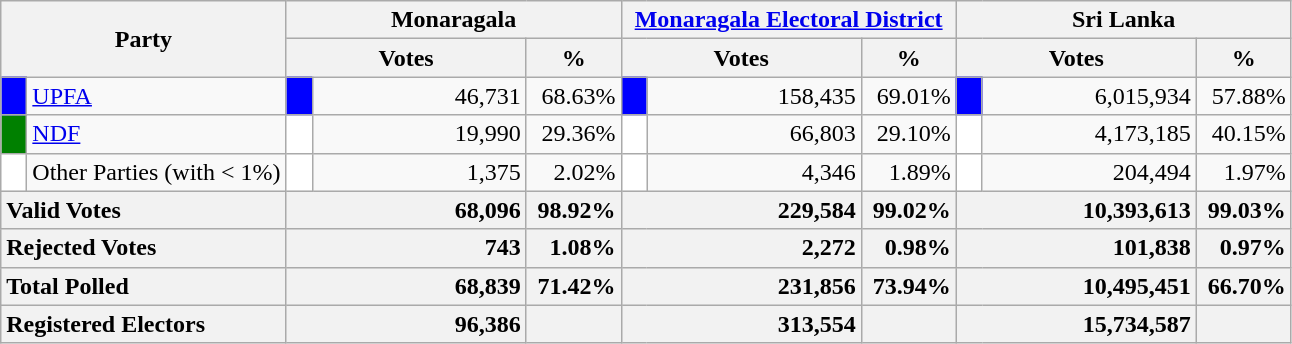<table class="wikitable">
<tr>
<th colspan="2" width="144px"rowspan="2">Party</th>
<th colspan="3" width="216px">Monaragala</th>
<th colspan="3" width="216px"><a href='#'>Monaragala Electoral District</a></th>
<th colspan="3" width="216px">Sri Lanka</th>
</tr>
<tr>
<th colspan="2" width="144px">Votes</th>
<th>%</th>
<th colspan="2" width="144px">Votes</th>
<th>%</th>
<th colspan="2" width="144px">Votes</th>
<th>%</th>
</tr>
<tr>
<td style="background-color:blue;" width="10px"></td>
<td style="text-align:left;"><a href='#'>UPFA</a></td>
<td style="background-color:blue;" width="10px"></td>
<td style="text-align:right;">46,731</td>
<td style="text-align:right;">68.63%</td>
<td style="background-color:blue;" width="10px"></td>
<td style="text-align:right;">158,435</td>
<td style="text-align:right;">69.01%</td>
<td style="background-color:blue;" width="10px"></td>
<td style="text-align:right;">6,015,934</td>
<td style="text-align:right;">57.88%</td>
</tr>
<tr>
<td style="background-color:green;" width="10px"></td>
<td style="text-align:left;"><a href='#'>NDF</a></td>
<td style="background-color:white;" width="10px"></td>
<td style="text-align:right;">19,990</td>
<td style="text-align:right;">29.36%</td>
<td style="background-color:white;" width="10px"></td>
<td style="text-align:right;">66,803</td>
<td style="text-align:right;">29.10%</td>
<td style="background-color:white;" width="10px"></td>
<td style="text-align:right;">4,173,185</td>
<td style="text-align:right;">40.15%</td>
</tr>
<tr>
<td style="background-color:white;" width="10px"></td>
<td style="text-align:left;">Other Parties (with < 1%)</td>
<td style="background-color:white;" width="10px"></td>
<td style="text-align:right;">1,375</td>
<td style="text-align:right;">2.02%</td>
<td style="background-color:white;" width="10px"></td>
<td style="text-align:right;">4,346</td>
<td style="text-align:right;">1.89%</td>
<td style="background-color:white;" width="10px"></td>
<td style="text-align:right;">204,494</td>
<td style="text-align:right;">1.97%</td>
</tr>
<tr>
<th colspan="2" width="144px"style="text-align:left;">Valid Votes</th>
<th style="text-align:right;"colspan="2" width="144px">68,096</th>
<th style="text-align:right;">98.92%</th>
<th style="text-align:right;"colspan="2" width="144px">229,584</th>
<th style="text-align:right;">99.02%</th>
<th style="text-align:right;"colspan="2" width="144px">10,393,613</th>
<th style="text-align:right;">99.03%</th>
</tr>
<tr>
<th colspan="2" width="144px"style="text-align:left;">Rejected Votes</th>
<th style="text-align:right;"colspan="2" width="144px">743</th>
<th style="text-align:right;">1.08%</th>
<th style="text-align:right;"colspan="2" width="144px">2,272</th>
<th style="text-align:right;">0.98%</th>
<th style="text-align:right;"colspan="2" width="144px">101,838</th>
<th style="text-align:right;">0.97%</th>
</tr>
<tr>
<th colspan="2" width="144px"style="text-align:left;">Total Polled</th>
<th style="text-align:right;"colspan="2" width="144px">68,839</th>
<th style="text-align:right;">71.42%</th>
<th style="text-align:right;"colspan="2" width="144px">231,856</th>
<th style="text-align:right;">73.94%</th>
<th style="text-align:right;"colspan="2" width="144px">10,495,451</th>
<th style="text-align:right;">66.70%</th>
</tr>
<tr>
<th colspan="2" width="144px"style="text-align:left;">Registered Electors</th>
<th style="text-align:right;"colspan="2" width="144px">96,386</th>
<th></th>
<th style="text-align:right;"colspan="2" width="144px">313,554</th>
<th></th>
<th style="text-align:right;"colspan="2" width="144px">15,734,587</th>
<th></th>
</tr>
</table>
